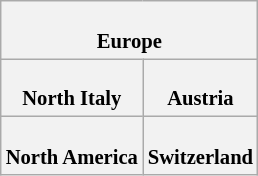<table class="wikitable plainrowheaders" style="background:#fff; font-size:86%; line-height:16px; border:grey solid 1px; border-collapse:collapse;">
<tr>
<th colspan="4"><br>Europe
</th>
</tr>
<tr>
<th colspan="2"><br>North Italy
</th>
<th colspan="2"><br>Austria
</th>
</tr>
<tr>
<th colspan="2"><br>North America
</th>
<th colspan="2"><br>Switzerland
</th>
</tr>
</table>
